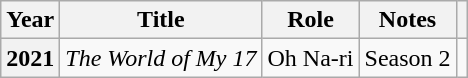<table class="wikitable plainrowheaders">
<tr>
<th scope="col">Year</th>
<th scope="col">Title</th>
<th scope="col">Role</th>
<th scope="col">Notes</th>
<th scope="col" class="unsortable"></th>
</tr>
<tr>
<th scope="row">2021</th>
<td><em>The World of My 17</em></td>
<td>Oh Na-ri</td>
<td>Season 2</td>
<td align=center></td>
</tr>
</table>
